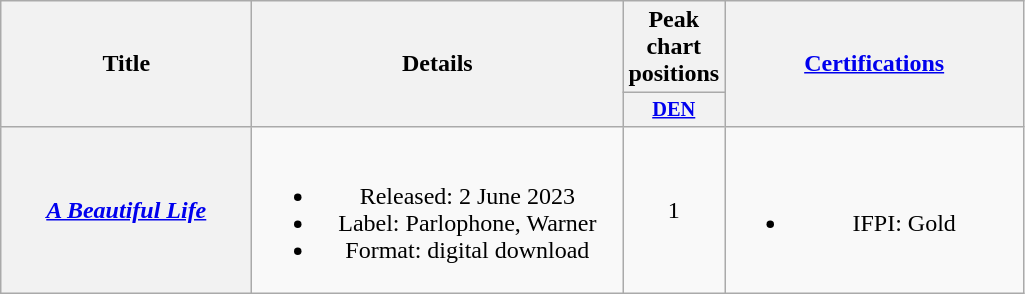<table class="wikitable plainrowheaders" style="text-align:center;">
<tr>
<th scope="col" rowspan="2" style="width:10em;">Title</th>
<th scope="col" rowspan="2" style="width:15em;">Details</th>
<th scope="col" colspan="1">Peak chart positions</th>
<th scope="col" rowspan="2" style="width:12em;"><a href='#'>Certifications</a></th>
</tr>
<tr>
<th scope="col" style="width:3em;font-size:85%;"><a href='#'>DEN</a><br></th>
</tr>
<tr>
<th scope="row"><em><a href='#'>A Beautiful Life</a></em></th>
<td><br><ul><li>Released: 2 June 2023</li><li>Label: Parlophone, Warner</li><li>Format: digital download</li></ul></td>
<td>1<br></td>
<td><br><ul><li>IFPI: Gold</li></ul></td>
</tr>
</table>
